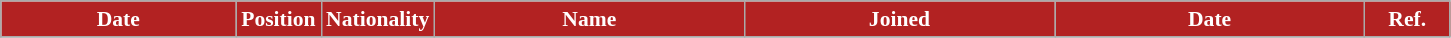<table class="wikitable"  style="text-align:center; font-size:90%; ">
<tr>
<th style="background:#B22222; color:white; width:150px;">Date</th>
<th style="background:#B22222; color:white; width:50px;">Position</th>
<th style="background:#B22222; color:white; width:50px;">Nationality</th>
<th style="background:#B22222; color:white; width:200px;">Name</th>
<th style="background:#B22222; color:white; width:200px;">Joined</th>
<th style="background:#B22222; color:white; width:200px;">Date</th>
<th style="background:#B22222; color:white; width:50px;">Ref.</th>
</tr>
<tr>
</tr>
</table>
